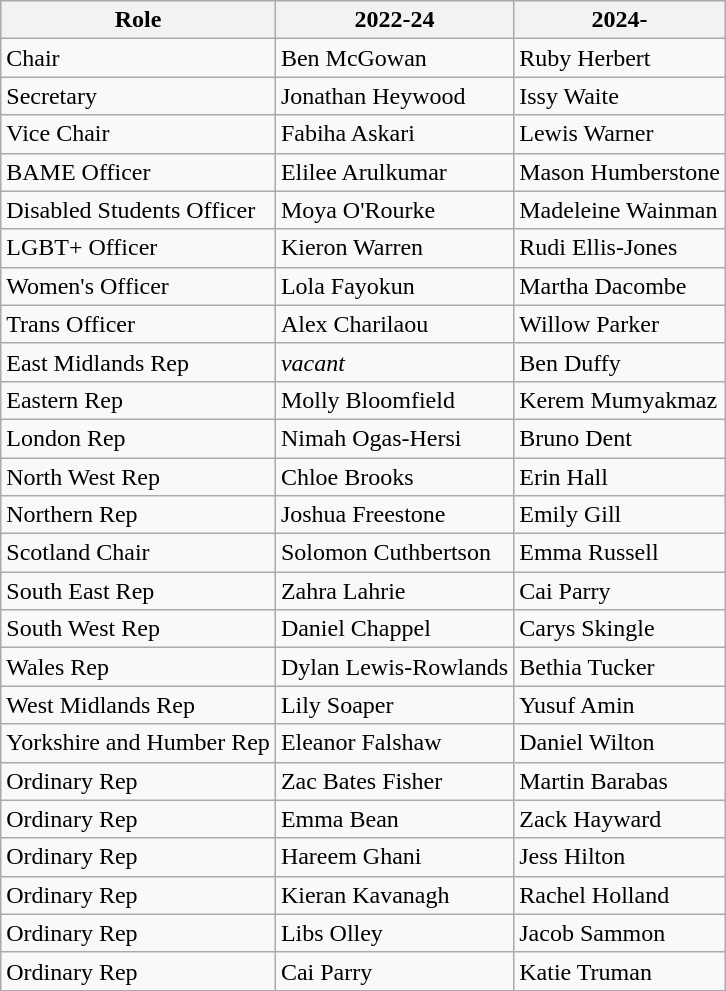<table class="wikitable">
<tr>
<th>Role</th>
<th>2022-24</th>
<th>2024-</th>
</tr>
<tr>
<td>Chair</td>
<td>Ben McGowan</td>
<td>Ruby Herbert</td>
</tr>
<tr>
<td>Secretary</td>
<td>Jonathan Heywood</td>
<td>Issy Waite</td>
</tr>
<tr>
<td>Vice Chair</td>
<td>Fabiha Askari</td>
<td>Lewis Warner</td>
</tr>
<tr>
<td>BAME Officer</td>
<td>Elilee Arulkumar</td>
<td>Mason Humberstone</td>
</tr>
<tr>
<td>Disabled Students Officer</td>
<td>Moya O'Rourke</td>
<td>Madeleine Wainman</td>
</tr>
<tr>
<td>LGBT+ Officer</td>
<td>Kieron Warren</td>
<td>Rudi Ellis-Jones</td>
</tr>
<tr>
<td>Women's Officer</td>
<td>Lola Fayokun</td>
<td>Martha Dacombe</td>
</tr>
<tr>
<td>Trans Officer</td>
<td>Alex Charilaou</td>
<td>Willow Parker</td>
</tr>
<tr>
<td>East Midlands Rep</td>
<td><em>vacant</em></td>
<td>Ben Duffy</td>
</tr>
<tr>
<td>Eastern Rep</td>
<td>Molly Bloomfield</td>
<td>Kerem Mumyakmaz</td>
</tr>
<tr>
<td>London Rep</td>
<td>Nimah Ogas-Hersi</td>
<td>Bruno Dent</td>
</tr>
<tr>
<td>North West Rep</td>
<td>Chloe Brooks</td>
<td>Erin Hall</td>
</tr>
<tr>
<td>Northern Rep</td>
<td>Joshua Freestone</td>
<td>Emily Gill</td>
</tr>
<tr>
<td>Scotland Chair</td>
<td>Solomon Cuthbertson</td>
<td>Emma Russell</td>
</tr>
<tr>
<td>South East Rep</td>
<td>Zahra Lahrie</td>
<td>Cai Parry</td>
</tr>
<tr>
<td>South West Rep</td>
<td>Daniel Chappel</td>
<td>Carys Skingle</td>
</tr>
<tr>
<td>Wales Rep</td>
<td>Dylan Lewis-Rowlands</td>
<td>Bethia Tucker</td>
</tr>
<tr>
<td>West Midlands Rep</td>
<td>Lily Soaper</td>
<td>Yusuf Amin</td>
</tr>
<tr>
<td>Yorkshire and Humber Rep</td>
<td>Eleanor Falshaw</td>
<td>Daniel Wilton</td>
</tr>
<tr>
<td>Ordinary Rep</td>
<td>Zac Bates Fisher</td>
<td>Martin Barabas</td>
</tr>
<tr>
<td>Ordinary Rep</td>
<td>Emma Bean</td>
<td>Zack Hayward</td>
</tr>
<tr>
<td>Ordinary Rep</td>
<td>Hareem Ghani</td>
<td>Jess Hilton</td>
</tr>
<tr>
<td>Ordinary Rep</td>
<td>Kieran Kavanagh</td>
<td>Rachel Holland</td>
</tr>
<tr>
<td>Ordinary Rep</td>
<td>Libs Olley</td>
<td>Jacob Sammon</td>
</tr>
<tr>
<td>Ordinary Rep</td>
<td>Cai Parry</td>
<td>Katie Truman</td>
</tr>
<tr>
</tr>
</table>
